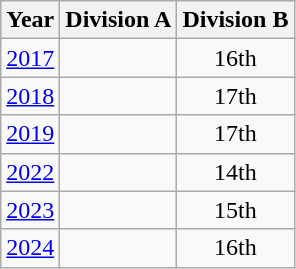<table class="wikitable" style="text-align:center">
<tr>
<th>Year</th>
<th>Division A</th>
<th>Division B</th>
</tr>
<tr>
<td><a href='#'>2017</a></td>
<td></td>
<td>16th</td>
</tr>
<tr>
<td><a href='#'>2018</a></td>
<td></td>
<td>17th</td>
</tr>
<tr>
<td><a href='#'>2019</a></td>
<td></td>
<td>17th</td>
</tr>
<tr>
<td><a href='#'>2022</a></td>
<td></td>
<td>14th</td>
</tr>
<tr>
<td><a href='#'>2023</a></td>
<td></td>
<td>15th</td>
</tr>
<tr>
<td><a href='#'>2024</a></td>
<td></td>
<td>16th</td>
</tr>
</table>
